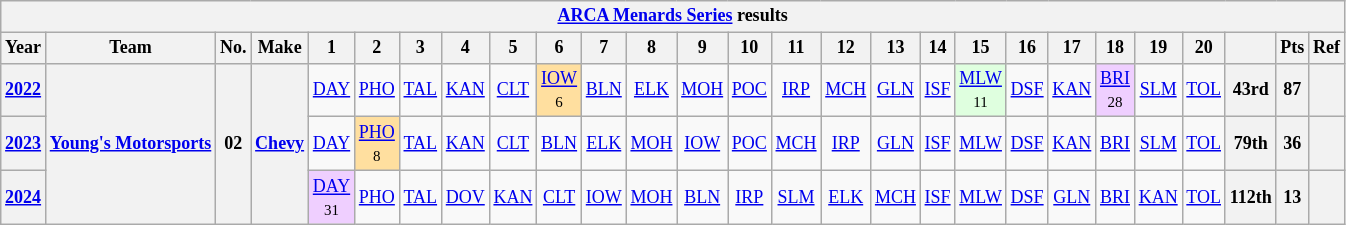<table class="wikitable" style="text-align:center; font-size:75%">
<tr>
<th colspan=27><a href='#'>ARCA Menards Series</a> results</th>
</tr>
<tr>
<th>Year</th>
<th>Team</th>
<th>No.</th>
<th>Make</th>
<th>1</th>
<th>2</th>
<th>3</th>
<th>4</th>
<th>5</th>
<th>6</th>
<th>7</th>
<th>8</th>
<th>9</th>
<th>10</th>
<th>11</th>
<th>12</th>
<th>13</th>
<th>14</th>
<th>15</th>
<th>16</th>
<th>17</th>
<th>18</th>
<th>19</th>
<th>20</th>
<th></th>
<th>Pts</th>
<th>Ref</th>
</tr>
<tr>
<th><a href='#'>2022</a></th>
<th rowspan=3><a href='#'>Young's Motorsports</a></th>
<th rowspan=3>02</th>
<th rowspan=3><a href='#'>Chevy</a></th>
<td><a href='#'>DAY</a></td>
<td><a href='#'>PHO</a></td>
<td><a href='#'>TAL</a></td>
<td><a href='#'>KAN</a></td>
<td><a href='#'>CLT</a></td>
<td style="background:#FFDF9F;"><a href='#'>IOW</a><br><small>6</small></td>
<td><a href='#'>BLN</a></td>
<td><a href='#'>ELK</a></td>
<td><a href='#'>MOH</a></td>
<td><a href='#'>POC</a></td>
<td><a href='#'>IRP</a></td>
<td><a href='#'>MCH</a></td>
<td><a href='#'>GLN</a></td>
<td><a href='#'>ISF</a></td>
<td style="background:#DFFFDF;"><a href='#'>MLW</a><br><small>11</small></td>
<td><a href='#'>DSF</a></td>
<td><a href='#'>KAN</a></td>
<td style="background:#EFCFFF;"><a href='#'>BRI</a><br><small>28</small></td>
<td><a href='#'>SLM</a></td>
<td><a href='#'>TOL</a></td>
<th>43rd</th>
<th>87</th>
<th></th>
</tr>
<tr>
<th><a href='#'>2023</a></th>
<td><a href='#'>DAY</a></td>
<td style="background:#FFDF9F;"><a href='#'>PHO</a><br><small>8</small></td>
<td><a href='#'>TAL</a></td>
<td><a href='#'>KAN</a></td>
<td><a href='#'>CLT</a></td>
<td><a href='#'>BLN</a></td>
<td><a href='#'>ELK</a></td>
<td><a href='#'>MOH</a></td>
<td><a href='#'>IOW</a></td>
<td><a href='#'>POC</a></td>
<td><a href='#'>MCH</a></td>
<td><a href='#'>IRP</a></td>
<td><a href='#'>GLN</a></td>
<td><a href='#'>ISF</a></td>
<td><a href='#'>MLW</a></td>
<td><a href='#'>DSF</a></td>
<td><a href='#'>KAN</a></td>
<td><a href='#'>BRI</a></td>
<td><a href='#'>SLM</a></td>
<td><a href='#'>TOL</a></td>
<th>79th</th>
<th>36</th>
<th></th>
</tr>
<tr>
<th><a href='#'>2024</a></th>
<td style="background:#EFCFFF;"><a href='#'>DAY</a><br><small>31</small></td>
<td><a href='#'>PHO</a></td>
<td><a href='#'>TAL</a></td>
<td><a href='#'>DOV</a></td>
<td><a href='#'>KAN</a></td>
<td><a href='#'>CLT</a></td>
<td><a href='#'>IOW</a></td>
<td><a href='#'>MOH</a></td>
<td><a href='#'>BLN</a></td>
<td><a href='#'>IRP</a></td>
<td><a href='#'>SLM</a></td>
<td><a href='#'>ELK</a></td>
<td><a href='#'>MCH</a></td>
<td><a href='#'>ISF</a></td>
<td><a href='#'>MLW</a></td>
<td><a href='#'>DSF</a></td>
<td><a href='#'>GLN</a></td>
<td><a href='#'>BRI</a></td>
<td><a href='#'>KAN</a></td>
<td><a href='#'>TOL</a></td>
<th>112th</th>
<th>13</th>
<th></th>
</tr>
</table>
